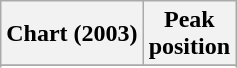<table class="wikitable sortable plainrowheaders" style="text-align:center">
<tr>
<th scope="col">Chart (2003)</th>
<th scope="col">Peak<br>position</th>
</tr>
<tr>
</tr>
<tr>
</tr>
<tr>
</tr>
</table>
